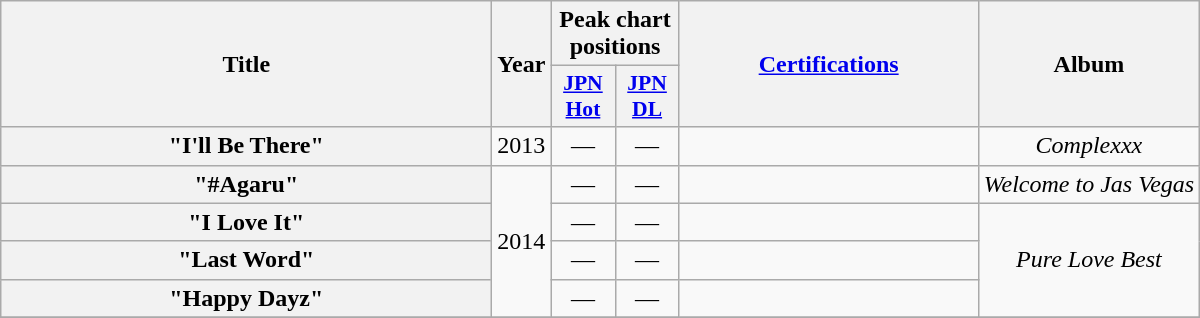<table class="wikitable plainrowheaders" style="text-align:center;">
<tr>
<th scope="col" rowspan="2" style="width:20em;">Title</th>
<th scope="col" rowspan="2">Year</th>
<th scope="col" colspan="2">Peak chart positions</th>
<th scope="col" rowspan="2" style="width:12em;"><a href='#'>Certifications</a></th>
<th scope="col" rowspan="2">Album</th>
</tr>
<tr>
<th scope="col" style="width:2.5em;font-size:90%;"><a href='#'>JPN<br>Hot</a><br></th>
<th scope="col" style="width:2.5em;font-size:90%;"><a href='#'>JPN<br>DL</a></th>
</tr>
<tr>
<th scope="row">"I'll Be There"</th>
<td rowspan="1">2013</td>
<td>—</td>
<td>—</td>
<td></td>
<td><em>Complexxx</em></td>
</tr>
<tr>
<th scope="row">"#Agaru"</th>
<td rowspan="4">2014</td>
<td>—</td>
<td>—</td>
<td></td>
<td><em>Welcome to Jas Vegas</em></td>
</tr>
<tr>
<th scope="row">"I Love It"</th>
<td>—</td>
<td>—</td>
<td></td>
<td rowspan="3"><em>Pure Love Best</em></td>
</tr>
<tr>
<th scope="row">"Last Word"</th>
<td>—</td>
<td>—</td>
<td></td>
</tr>
<tr>
<th scope="row">"Happy Dayz"</th>
<td>—</td>
<td>—</td>
<td></td>
</tr>
<tr>
</tr>
</table>
